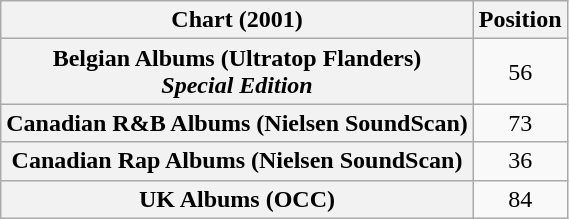<table class="wikitable sortable plainrowheaders">
<tr>
<th scope="col">Chart (2001)</th>
<th scope="col">Position</th>
</tr>
<tr>
<th scope="row">Belgian Albums (Ultratop Flanders)<br><em>Special Edition</em></th>
<td align="center">56</td>
</tr>
<tr>
<th scope="row">Canadian R&B Albums (Nielsen SoundScan)</th>
<td align="center">73</td>
</tr>
<tr>
<th scope="row">Canadian Rap Albums (Nielsen SoundScan)</th>
<td align="center">36</td>
</tr>
<tr>
<th scope="row">UK Albums (OCC)</th>
<td align="center">84</td>
</tr>
</table>
